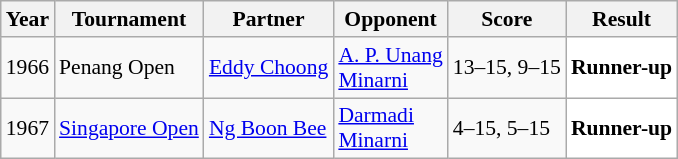<table class="sortable wikitable" style="font-size: 90%;">
<tr>
<th>Year</th>
<th>Tournament</th>
<th>Partner</th>
<th>Opponent</th>
<th>Score</th>
<th>Result</th>
</tr>
<tr>
<td align="center">1966</td>
<td align="left">Penang Open</td>
<td align="left"> <a href='#'>Eddy Choong</a></td>
<td align="left"> <a href='#'>A. P. Unang</a><br> <a href='#'>Minarni</a></td>
<td align="left">13–15, 9–15</td>
<td style="text-align:left; background:white"> <strong>Runner-up</strong></td>
</tr>
<tr>
<td align="center">1967</td>
<td align="left"><a href='#'>Singapore Open</a></td>
<td align="left"> <a href='#'>Ng Boon Bee</a></td>
<td align="left"> <a href='#'>Darmadi</a><br>  <a href='#'>Minarni</a></td>
<td align="left">4–15, 5–15</td>
<td style="text-align:left; background:white"> <strong>Runner-up</strong></td>
</tr>
</table>
